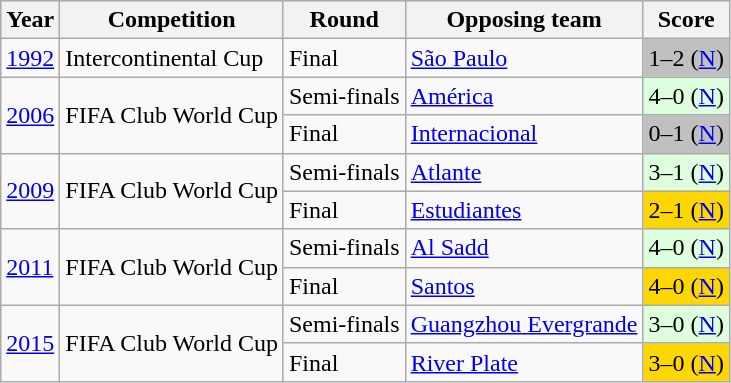<table class="wikitable">
<tr>
<th>Year</th>
<th>Competition</th>
<th>Round</th>
<th>Opposing team</th>
<th>Score</th>
</tr>
<tr>
<td><a href='#'>1992</a></td>
<td>Intercontinental Cup</td>
<td>Final</td>
<td> <a href='#'>São Paulo</a></td>
<td style="text-align:center; background:silver;">1–2 (<a href='#'>N</a>)</td>
</tr>
<tr>
<td rowspan=2><a href='#'>2006</a></td>
<td rowspan=2>FIFA Club World Cup</td>
<td>Semi-finals</td>
<td> <a href='#'>América</a></td>
<td style="text-align:center; background:#dfd;">4–0 (<a href='#'>N</a>)</td>
</tr>
<tr>
<td>Final</td>
<td> <a href='#'>Internacional</a></td>
<td style="text-align:center; background:silver;">0–1 (<a href='#'>N</a>)</td>
</tr>
<tr>
<td rowspan=2><a href='#'>2009</a></td>
<td rowspan=2>FIFA Club World Cup</td>
<td>Semi-finals</td>
<td> <a href='#'>Atlante</a></td>
<td style="text-align:center; background:#dfd;">3–1 (<a href='#'>N</a>)</td>
</tr>
<tr>
<td>Final</td>
<td> <a href='#'>Estudiantes</a></td>
<td style="text-align:center; background:gold;">2–1 (<a href='#'>N</a>)</td>
</tr>
<tr>
<td rowspan=2><a href='#'>2011</a></td>
<td rowspan=2>FIFA Club World Cup</td>
<td>Semi-finals</td>
<td> <a href='#'>Al Sadd</a></td>
<td style="text-align:center; background:#dfd;">4–0 (<a href='#'>N</a>)</td>
</tr>
<tr>
<td>Final</td>
<td> <a href='#'>Santos</a></td>
<td style="text-align:center; background:gold;">4–0 (<a href='#'>N</a>)</td>
</tr>
<tr>
<td rowspan=2><a href='#'>2015</a></td>
<td rowspan=2>FIFA Club World Cup</td>
<td>Semi-finals</td>
<td> <a href='#'>Guangzhou Evergrande</a></td>
<td style="text-align:center; background:#dfd;">3–0 (<a href='#'>N</a>)</td>
</tr>
<tr>
<td>Final</td>
<td> <a href='#'>River Plate</a></td>
<td style="text-align:center; background:gold;">3–0 (<a href='#'>N</a>)</td>
</tr>
</table>
